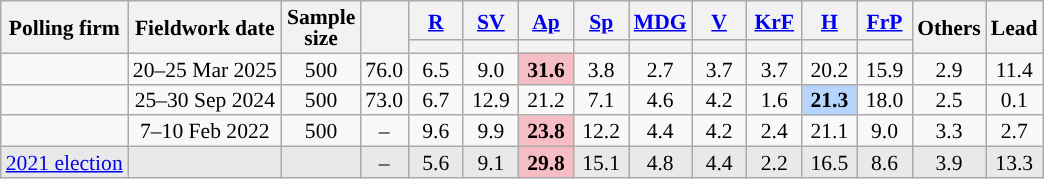<table class="wikitable sortable mw-datatable" style="text-align:center;font-size:90%;line-height:14px;">
<tr>
<th rowspan="2">Polling firm</th>
<th rowspan="2">Fieldwork date</th>
<th rowspan="2">Sample<br>size</th>
<th rowspan="2"></th>
<th class="unsortable" style="width:30px;"><a href='#'>R</a></th>
<th class="unsortable" style="width:30px;"><a href='#'>SV</a></th>
<th class="unsortable" style="width:30px;"><a href='#'>Ap</a></th>
<th class="unsortable" style="width:30px;"><a href='#'>Sp</a></th>
<th class="unsortable" style="width:30px;"><a href='#'>MDG</a></th>
<th class="unsortable" style="width:30px;"><a href='#'>V</a></th>
<th class="unsortable" style="width:30px;"><a href='#'>KrF</a></th>
<th class="unsortable" style="width:30px;"><a href='#'>H</a></th>
<th class="unsortable" style="width:30px;"><a href='#'>FrP</a></th>
<th rowspan="2" class="unsortable" style="width:30px;">Others</th>
<th rowspan="2">Lead</th>
</tr>
<tr>
<th style="background:"></th>
<th style="background:"></th>
<th style="background:"></th>
<th style="background:"></th>
<th style="background:"></th>
<th style="background:"></th>
<th style="background:"></th>
<th style="background:"></th>
<th style="background:"></th>
</tr>
<tr>
<td></td>
<td>20–25 Mar 2025</td>
<td>500</td>
<td>76.0</td>
<td>6.5</td>
<td>9.0</td>
<td style="background:#F7BDC5;"><strong>31.6</strong></td>
<td>3.8</td>
<td>2.7</td>
<td>3.7</td>
<td>3.7</td>
<td>20.2</td>
<td>15.9</td>
<td>2.9</td>
<td style="background:">11.4</td>
</tr>
<tr>
<td></td>
<td>25–30 Sep 2024</td>
<td>500</td>
<td>73.0</td>
<td>6.7</td>
<td>12.9</td>
<td>21.2</td>
<td>7.1</td>
<td>4.6</td>
<td>4.2</td>
<td>1.6</td>
<td style="background:#B5D5FF;"><strong>21.3</strong></td>
<td>18.0</td>
<td>2.5</td>
<td style="background:">0.1</td>
</tr>
<tr>
<td></td>
<td>7–10 Feb 2022</td>
<td>500</td>
<td>–</td>
<td>9.6</td>
<td>9.9</td>
<td style="background:#F7BDC5;"><strong>23.8</strong></td>
<td>12.2</td>
<td>4.4</td>
<td>4.2</td>
<td>2.4</td>
<td>21.1</td>
<td>9.0</td>
<td>3.3</td>
<td style="background:">2.7</td>
</tr>
<tr style="background:#E9E9E9;">
<td><a href='#'>2021 election</a></td>
<td></td>
<td></td>
<td>–</td>
<td>5.6</td>
<td>9.1</td>
<td style="background:#F7BDC5;"><strong>29.8</strong></td>
<td>15.1</td>
<td>4.8</td>
<td>4.4</td>
<td>2.2</td>
<td>16.5</td>
<td>8.6</td>
<td>3.9</td>
<td style="background:">13.3</td>
</tr>
</table>
